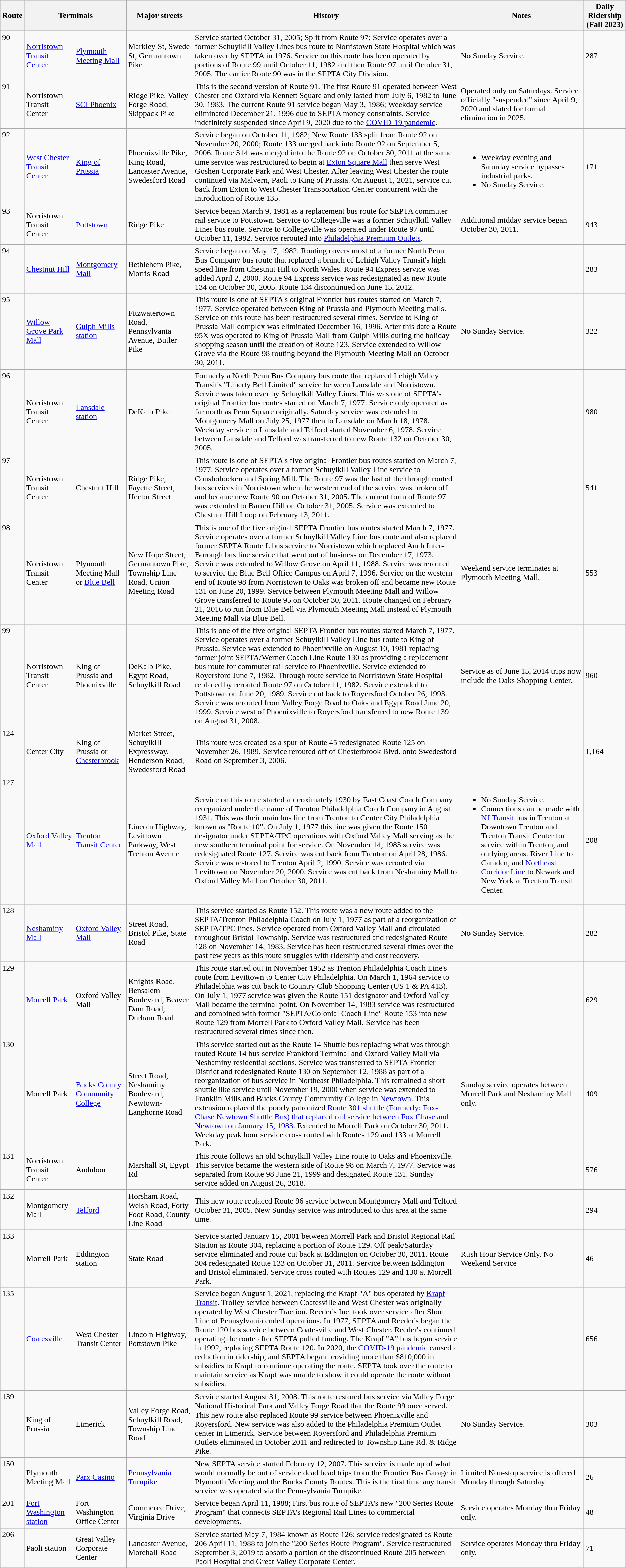<table class="wikitable sortable">
<tr>
<th>Route</th>
<th colspan=2>Terminals</th>
<th>Major streets</th>
<th>History</th>
<th>Notes</th>
<th>Daily Ridership (Fall 2023)</th>
</tr>
<tr>
<td valign=top><div>90</div></td>
<td><a href='#'>Norristown Transit Center</a></td>
<td><a href='#'>Plymouth Meeting Mall</a></td>
<td>Markley St, Swede St, Germantown Pike</td>
<td>Service started October 31, 2005; Split from Route 97; Service operates over a former Schuylkill Valley Lines bus route to Norristown State Hospital which was taken over by SEPTA in 1976. Service on this route has been operated by portions of Route 99 until October 11, 1982 and then Route 97 until October 31, 2005. The earlier Route 90 was in the SEPTA City Division.</td>
<td>No Sunday Service.</td>
<td>287</td>
</tr>
<tr>
<td valign=top><div>91</div></td>
<td>Norristown Transit Center</td>
<td><a href='#'>SCI Phoenix</a></td>
<td>Ridge Pike, Valley Forge Road, Skippack Pike</td>
<td>This is the second version of Route 91. The first Route 91 operated between West Chester and Oxford via Kennett Square and only lasted from July 6, 1982 to June 30, 1983. The current Route 91 service began May 3, 1986; Weekday service eliminated December 21, 1996 due to SEPTA money constraints. Service indefinitely suspended since April 9, 2020 due to the <a href='#'>COVID-19 pandemic</a>.</td>
<td>Operated only on Saturdays. Service officially "suspended" since April 9, 2020 and slated for formal elimination in 2025.</td>
<td></td>
</tr>
<tr>
<td valign=top><div>92</div></td>
<td><a href='#'>West Chester Transit Center</a></td>
<td><a href='#'>King of Prussia</a></td>
<td>Phoenixville Pike, King Road, Lancaster Avenue, Swedesford Road</td>
<td>Service began on October 11, 1982; New Route 133 split from Route 92 on November 20, 2000; Route 133 merged back into Route 92 on September 5, 2006. Route 314 was merged into the Route 92 on October 30, 2011 at the same time service was restructured to begin at <a href='#'>Exton Square Mall</a> then serve West Goshen Corporate Park and West Chester. After leaving West Chester the route continued via Malvern, Paoli to King of Prussia. On August 1, 2021, service cut back from Exton to West Chester Transportation Center concurrent with the introduction of Route 135.</td>
<td><br><ul><li>Weekday evening and Saturday service bypasses industrial parks.</li><li>No Sunday Service.</li></ul></td>
<td>171</td>
</tr>
<tr>
<td valign=top><div>93</div></td>
<td>Norristown Transit Center</td>
<td><a href='#'>Pottstown</a></td>
<td>Ridge Pike</td>
<td>Service began March 9, 1981 as a replacement bus route for SEPTA commuter rail service to Pottstown. Service to Collegeville was a former Schuylkill Valley Lines bus route. Service to Collegeville was operated under Route 97 until October 11, 1982. Service rerouted into <a href='#'>Philadelphia Premium Outlets</a>.</td>
<td>Additional midday service began October 30, 2011.</td>
<td>943</td>
</tr>
<tr>
<td valign=top><div>94</div></td>
<td><a href='#'>Chestnut Hill</a></td>
<td><a href='#'>Montgomery Mall</a></td>
<td>Bethlehem Pike, Morris Road</td>
<td>Service began on May 17, 1982. Routing covers most of a former North Penn Bus Company bus route that replaced a branch of Lehigh Valley Transit's high speed line from Chestnut Hill to North Wales. Route 94 Express service was added April 2, 2000. Route 94 Express service was redesignated as new Route 134 on October 30, 2005. Route 134 discontinued on June 15, 2012.</td>
<td></td>
<td>283</td>
</tr>
<tr>
<td valign=top><div>95</div></td>
<td><a href='#'>Willow Grove Park Mall</a></td>
<td><a href='#'>Gulph Mills station</a></td>
<td>Fitzwatertown Road, Pennsylvania Avenue, Butler Pike</td>
<td>This route is one of SEPTA's original Frontier bus routes started on March 7, 1977. Service operated between King of Prussia and Plymouth Meeting malls. Service on this route has been restructured several times. Service to King of Prussia Mall complex was eliminated December 16, 1996. After this date a Route 95X was operated to King of Prussia Mall from Gulph Mills during the holiday shopping season until the creation of Route 123. Service extended to Willow Grove via the Route 98 routing beyond the Plymouth Meeting Mall on October 30, 2011.</td>
<td>No Sunday Service.</td>
<td>322</td>
</tr>
<tr>
<td valign=top><div>96</div></td>
<td>Norristown Transit Center</td>
<td><a href='#'>Lansdale station</a></td>
<td>DeKalb Pike</td>
<td>Formerly a North Penn Bus Company bus route that replaced Lehigh Valley Transit's "Liberty Bell Limited" service between Lansdale and Norristown. Service was taken over by Schuylkill Valley Lines. This was one of SEPTA's original Frontier bus routes started on March 7, 1977. Service only operated as far north as Penn Square originally. Saturday service was extended to Montgomery Mall on July 25, 1977 then to Lansdale on March 18, 1978. Weekday service to Lansdale and Telford started November 6, 1978. Service between Lansdale and Telford was transferred to new Route 132 on October 30, 2005.</td>
<td></td>
<td>980</td>
</tr>
<tr>
<td valign=top><div>97</div></td>
<td>Norristown Transit Center</td>
<td>Chestnut Hill</td>
<td>Ridge Pike, Fayette Street, Hector Street</td>
<td>This route is one of SEPTA's five original Frontier bus routes started on March 7, 1977. Service operates over a former Schuylkill Valley Line service to Conshohocken and Spring Mill. The Route 97 was the last of the through routed bus services in Norristown when the western end of the service was broken off and became new Route 90 on October 31, 2005. The current form of Route 97 was extended to Barren Hill on October 31, 2005. Service was extended to Chestnut Hill Loop on February 13, 2011.</td>
<td></td>
<td>541</td>
</tr>
<tr>
<td valign=top><div>98</div></td>
<td>Norristown Transit Center</td>
<td>Plymouth Meeting Mall or <a href='#'>Blue Bell</a></td>
<td>New Hope Street, Germantown Pike, Township Line Road, Union Meeting Road</td>
<td>This is one of the five original SEPTA Frontier bus routes started March 7, 1977. Service operates over a former Schuylkill Valley Line bus route and also replaced former SEPTA Route L bus service to Norristown which replaced Auch Inter-Borough bus line service that went out of business on December 17, 1973. Service was extended to Willow Grove on April 11, 1988. Service was rerouted to service the Blue Bell Office Campus on April 7, 1996. Service on the western end of Route 98 from Norristown to Oaks was broken off and became new Route 131 on June 20, 1999. Service between Plymouth Meeting Mall and Willow Grove transferred to Route 95 on October 30, 2011. Route changed on February 21, 2016 to run from Blue Bell via Plymouth Meeting Mall instead of Plymouth Meeting Mall via Blue Bell.</td>
<td>Weekend service terminates at Plymouth Meeting Mall.</td>
<td>553</td>
</tr>
<tr>
<td valign=top><div>99</div></td>
<td>Norristown Transit Center</td>
<td>King of Prussia and Phoenixville</td>
<td>DeKalb Pike, Egypt Road, Schuylkill Road</td>
<td>This is one of the five original SEPTA Frontier bus routes started March 7, 1977. Service operates over a former Schuylkill Valley Line bus route to King of Prussia. Service was extended to Phoenixville on August 10, 1981 replacing former joint SEPTA/Werner Coach Line Route 130 as providing a replacement bus route for commuter rail service to Phoenixville.  Service extended to Royersford June 7, 1982. Through route service to Norristown State Hospital replaced by rerouted Route 97 on October 11, 1982. Service extended to Pottstown on June 20, 1989. Service cut back to Royersford October 26, 1993. Service was rerouted from Valley Forge Road to Oaks and Egypt Road June 20, 1999. Service west of Phoenixville to Royersford transferred to new Route 139 on August 31, 2008.</td>
<td>Service as of June 15, 2014 trips now include the Oaks Shopping Center.</td>
<td>960</td>
</tr>
<tr>
<td valign=top><div>124</div></td>
<td>Center City</td>
<td>King of Prussia or <a href='#'>Chesterbrook</a></td>
<td>Market Street, Schuylkill Expressway, Henderson Road, Swedesford Road</td>
<td>This route was created as a spur of Route 45 redesignated Route 125 on November 26, 1989.  Service rerouted off of Chesterbrook Blvd. onto Swedesford Road on September 3, 2006.</td>
<td></td>
<td>1,164</td>
</tr>
<tr>
<td valign=top><div>127</div></td>
<td><a href='#'>Oxford Valley Mall</a></td>
<td><a href='#'>Trenton Transit Center</a></td>
<td>Lincoln Highway, Levittown Parkway, West Trenton Avenue</td>
<td>Service on this route started approximately 1930 by East Coast Coach Company reorganized under the name of Trenton Philadelphia Coach Company in August 1931. This was their main bus line from Trenton to Center City Philadelphia known as "Route 10". On July 1, 1977 this line was given the Route 150 designator under SEPTA/TPC operations with Oxford Valley Mall serving as the new southern terminal point for service. On November 14, 1983 service was redesignated Route 127. Service was cut back from Trenton on April 28, 1986. Service was restored to Trenton April 2, 1990. Service was rerouted via Levittown on November 20, 2000. Service was cut back from Neshaminy Mall to Oxford Valley Mall on October 30, 2011.</td>
<td><br><ul><li>No Sunday Service.</li><li>Connections can be made with <a href='#'>NJ Transit</a> bus in <a href='#'>Trenton</a> at Downtown Trenton and Trenton Transit Center for service within Trenton, and outlying areas. River Line to Camden, and <a href='#'>Northeast Corridor Line</a> to Newark and New York at Trenton Transit Center.</li></ul></td>
<td>208</td>
</tr>
<tr>
<td valign=top><div>128</div></td>
<td><a href='#'>Neshaminy Mall</a></td>
<td><a href='#'>Oxford Valley Mall</a></td>
<td>Street Road, Bristol Pike, State Road</td>
<td>This service started as Route 152. This route was a new route added to the SEPTA/Trenton Philadelphia Coach on July 1, 1977 as part of a reorganization of SEPTA/TPC lines. Service operated from Oxford Valley Mall and circulated throughout Bristol Township. Service was restructured and redesignated Route 128 on November 14, 1983. Service has been restructured several times over the past few years as this route struggles with ridership and cost recovery.</td>
<td>No Sunday Service.</td>
<td>282</td>
</tr>
<tr>
<td valign=top><div>129</div></td>
<td><a href='#'>Morrell Park</a></td>
<td>Oxford Valley Mall</td>
<td>Knights Road, Bensalem Boulevard, Beaver Dam Road, Durham Road</td>
<td>This route started out in November 1952 as Trenton Philadelphia Coach Line's route from Levittown to Center City Philadelphia. On March 1, 1964 service to Philadelphia was cut back to Country Club Shopping Center (US 1 & PA 413). On July 1, 1977 service was given the Route 151 designator and Oxford Valley Mall became the terminal point. On November 14, 1983 service was restructured and combined with former "SEPTA/Colonial Coach Line" Route 153 into new Route 129 from Morrell Park to Oxford Valley Mall. Service has been restructured several times since then.</td>
<td></td>
<td>629</td>
</tr>
<tr>
<td valign=top><div>130</div></td>
<td>Morrell Park</td>
<td><a href='#'>Bucks County Community College</a></td>
<td>Street Road, Neshaminy Boulevard, Newtown-Langhorne Road</td>
<td>This service started out as the Route 14 Shuttle bus replacing what was through routed Route 14 bus service Frankford Terminal and Oxford Valley Mall via Neshaminy residential sections. Service was transferred to SEPTA Frontier District and redesignated Route 130 on September 12, 1988 as part of a reorganization of bus service in Northeast Philadelphia. This remained a short shuttle like service until November 19, 2000 when service was extended to Franklin Mills and Bucks County Community College in <a href='#'>Newtown</a>. This extension replaced the poorly patronized <a href='#'>Route 301 shuttle (Formerly: Fox-Chase Newtown Shuttle Bus) that replaced rail service between Fox Chase and Newtown on January 15, 1983</a>. Extended to Morrell Park on October 30, 2011. Weekday peak hour service cross routed with Routes 129 and 133 at Morrell Park.</td>
<td>Sunday service operates between Morrell Park and Neshaminy Mall only.</td>
<td>409</td>
</tr>
<tr>
<td valign=top><div>131</div></td>
<td>Norristown Transit Center</td>
<td>Audubon</td>
<td>Marshall St, Egypt Rd</td>
<td>This route follows an old Schuylkill Valley Line route to Oaks and Phoenixville. This service became the western side of Route 98 on March 7, 1977. Service was separated from Route 98 June 21, 1999 and designated Route 131. Sunday service added on August 26, 2018.</td>
<td></td>
<td>576</td>
</tr>
<tr>
<td valign=top><div>132</div></td>
<td>Montgomery Mall</td>
<td><a href='#'>Telford</a></td>
<td>Horsham Road, Welsh Road, Forty Foot Road, County Line Road</td>
<td>This new route replaced Route 96 service between Montgomery Mall and Telford October 31, 2005. New Sunday service was introduced to this area at the same time.</td>
<td></td>
<td>294</td>
</tr>
<tr>
<td valign=top><div>133</div></td>
<td>Morrell Park</td>
<td>Eddington station</td>
<td>State Road</td>
<td>Service started January 15, 2001 between Morrell Park and Bristol Regional Rail Station as Route 304, replacing a portion of Route 129. Off peak/Saturday service eliminated and route cut back at Eddington on October 30, 2011. Route 304 redesignated Route 133 on October 31, 2011. Service between Eddington and Bristol eliminated. Service cross routed with Routes 129 and 130 at Morrell Park.</td>
<td>Rush Hour Service Only. No Weekend Service</td>
<td>46</td>
</tr>
<tr>
<td valign=top><div>135</div></td>
<td><a href='#'>Coatesville</a></td>
<td>West Chester Transit Center</td>
<td>Lincoln Highway, Pottstown Pike</td>
<td>Service began August 1, 2021, replacing the Krapf "A" bus operated by <a href='#'>Krapf Transit</a>. Trolley service between Coatesville and West Chester was originally operated by West Chester Traction. Reeder's Inc. took over service after Short Line of Pennsylvania ended operations.  In 1977, SEPTA and Reeder's began the Route 120 bus service between Coatesville and West Chester. Reeder's continued operating the route after SEPTA pulled funding. The Krapf "A" bus began service in 1992, replacing SEPTA Route 120. In 2020, the <a href='#'>COVID-19 pandemic</a> caused a reduction in ridership, and SEPTA began providing more than $810,000 in subsidies to Krapf to continue operating the route. SEPTA took over the route to maintain service as Krapf was unable to show it could operate the route without subsidies.</td>
<td></td>
<td>656</td>
</tr>
<tr>
<td valign=top><div>139</div></td>
<td>King of Prussia</td>
<td>Limerick</td>
<td>Valley Forge Road, Schuylkill Road, Township Line Road</td>
<td>Service started August 31, 2008. This route restored bus service via Valley Forge National Historical Park and Valley Forge Road that the Route 99 once served. This new route also replaced Route 99 service between Phoenixville and Royersford. New service was also added to the Philadelphia Premium Outlet center in Limerick.  Service between Royersford and Philadelphia Premium Outlets eliminated in October 2011 and redirected to Township Line Rd. & Ridge Pike.</td>
<td>No Sunday Service.</td>
<td>303</td>
</tr>
<tr>
<td valign=top><div>150</div></td>
<td>Plymouth Meeting Mall</td>
<td><a href='#'>Parx Casino</a></td>
<td><a href='#'>Pennsylvania Turnpike</a></td>
<td>New SEPTA service started February 12, 2007. This service is made up of what would normally be out of service dead head trips from the Frontier Bus Garage in Plymouth Meeting and the Bucks County Routes. This is the first time any transit service was operated via the Pennsylvania Turnpike.</td>
<td>Limited Non-stop service is offered Monday through Saturday</td>
<td>26</td>
</tr>
<tr>
<td valign=top><div>201</div></td>
<td><a href='#'>Fort Washington station</a></td>
<td>Fort Washington Office Center</td>
<td>Commerce Drive, Virginia Drive</td>
<td>Service began April 11, 1988; First bus route of SEPTA's new "200 Series Route Program" that connects SEPTA's Regional Rail Lines to commercial developments.</td>
<td>Service operates Monday thru Friday only.</td>
<td>48</td>
</tr>
<tr>
<td valign=top><div>206</div></td>
<td>Paoli station</td>
<td>Great Valley Corporate Center</td>
<td>Lancaster Avenue, Morehall Road</td>
<td>Service started May 7, 1984 known as Route 126; service redesignated as Route 206 April 11, 1988 to join the "200 Series Route Program". Service restructured September 3, 2019 to absorb a portion of the discontinued Route 205 between Paoli Hospital and Great Valley Corporate Center.</td>
<td>Service operates Monday thru Friday only.</td>
<td>71</td>
</tr>
</table>
